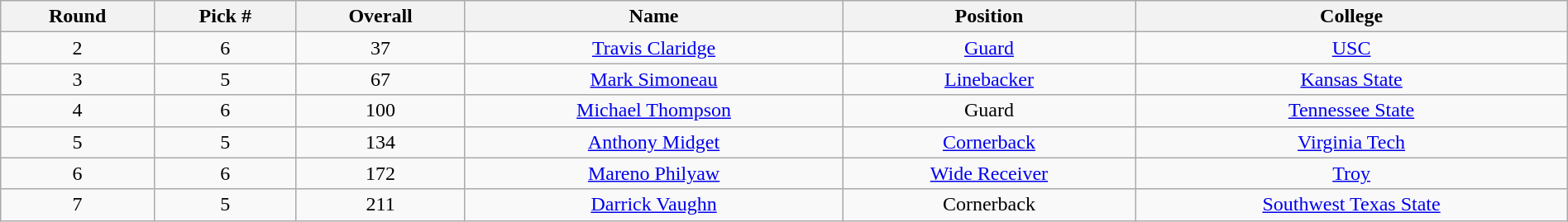<table class="wikitable sortable sortable" style="width: 100%; text-align:center">
<tr>
<th>Round</th>
<th>Pick #</th>
<th>Overall</th>
<th>Name</th>
<th>Position</th>
<th>College</th>
</tr>
<tr>
<td>2</td>
<td>6</td>
<td>37</td>
<td><a href='#'>Travis Claridge</a></td>
<td><a href='#'>Guard</a></td>
<td><a href='#'>USC</a></td>
</tr>
<tr>
<td>3</td>
<td>5</td>
<td>67</td>
<td><a href='#'>Mark Simoneau</a></td>
<td><a href='#'>Linebacker</a></td>
<td><a href='#'>Kansas State</a></td>
</tr>
<tr>
<td>4</td>
<td>6</td>
<td>100</td>
<td><a href='#'>Michael Thompson</a></td>
<td>Guard</td>
<td><a href='#'>Tennessee State</a></td>
</tr>
<tr>
<td>5</td>
<td>5</td>
<td>134</td>
<td><a href='#'>Anthony Midget</a></td>
<td><a href='#'>Cornerback</a></td>
<td><a href='#'>Virginia Tech</a></td>
</tr>
<tr>
<td>6</td>
<td>6</td>
<td>172</td>
<td><a href='#'>Mareno Philyaw</a></td>
<td><a href='#'>Wide Receiver</a></td>
<td><a href='#'>Troy</a></td>
</tr>
<tr>
<td>7</td>
<td>5</td>
<td>211</td>
<td><a href='#'>Darrick Vaughn</a></td>
<td>Cornerback</td>
<td><a href='#'>Southwest Texas State</a></td>
</tr>
</table>
